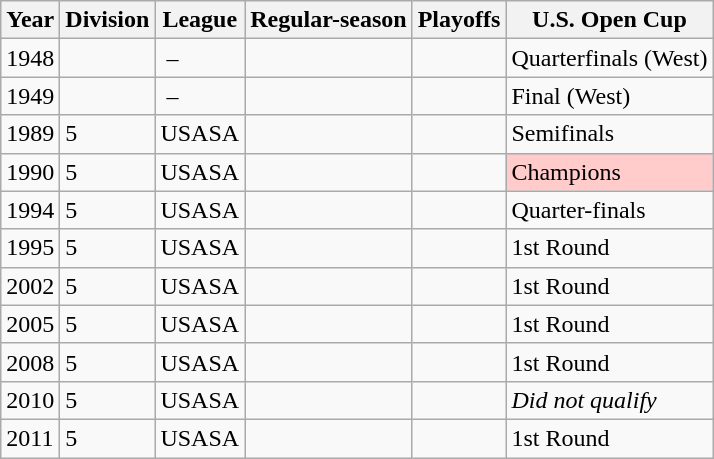<table class="wikitable">
<tr>
<th>Year</th>
<th>Division</th>
<th>League</th>
<th>Regular-season</th>
<th>Playoffs</th>
<th>U.S. Open Cup</th>
</tr>
<tr>
<td>1948</td>
<td></td>
<td> –</td>
<td></td>
<td></td>
<td>Quarterfinals (West)</td>
</tr>
<tr>
<td>1949</td>
<td></td>
<td> –</td>
<td></td>
<td></td>
<td>Final (West)</td>
</tr>
<tr>
<td>1989</td>
<td>5</td>
<td>USASA</td>
<td></td>
<td></td>
<td>Semifinals</td>
</tr>
<tr>
<td>1990</td>
<td>5</td>
<td>USASA</td>
<td></td>
<td></td>
<td bgcolor="#FFCBCB">Champions</td>
</tr>
<tr>
<td>1994</td>
<td>5</td>
<td>USASA</td>
<td></td>
<td></td>
<td>Quarter-finals</td>
</tr>
<tr>
<td>1995</td>
<td>5</td>
<td>USASA</td>
<td></td>
<td></td>
<td>1st Round</td>
</tr>
<tr>
<td>2002</td>
<td>5</td>
<td>USASA</td>
<td></td>
<td></td>
<td>1st Round</td>
</tr>
<tr>
<td>2005</td>
<td>5</td>
<td>USASA</td>
<td></td>
<td></td>
<td>1st Round</td>
</tr>
<tr>
<td>2008</td>
<td>5</td>
<td>USASA</td>
<td></td>
<td></td>
<td>1st Round</td>
</tr>
<tr>
<td>2010</td>
<td>5</td>
<td>USASA</td>
<td></td>
<td></td>
<td><em>Did not qualify</em></td>
</tr>
<tr>
<td>2011</td>
<td>5</td>
<td>USASA</td>
<td></td>
<td></td>
<td>1st Round</td>
</tr>
</table>
